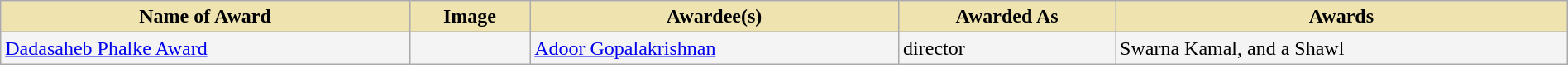<table class="wikitable" style="width:100%;">
<tr>
<th style="background-color:#EFE4B0;">Name of Award</th>
<th style="background-color:#EFE4B0;">Image</th>
<th style="background-color:#EFE4B0;">Awardee(s)</th>
<th style="background-color:#EFE4B0;">Awarded As</th>
<th style="background-color:#EFE4B0;">Awards</th>
</tr>
<tr style="background-color:#F4F4F4">
<td><a href='#'>Dadasaheb Phalke Award</a></td>
<td></td>
<td><a href='#'>Adoor Gopalakrishnan</a></td>
<td>director</td>
<td>Swarna Kamal,   and a Shawl</td>
</tr>
</table>
